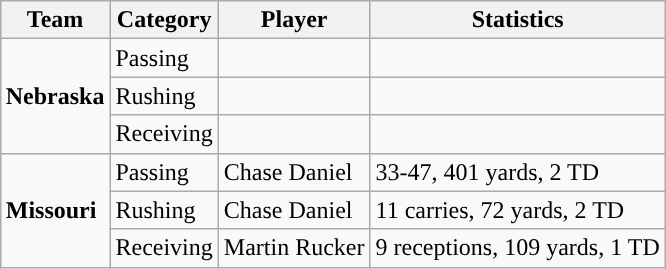<table class="wikitable" style="float: right;">
<tr>
<th>Team</th>
<th>Category</th>
<th>Player</th>
<th>Statistics</th>
</tr>
<tr>
<td rowspan=3><strong>Nebraska</strong></td>
<td>Passing</td>
<td></td>
<td></td>
</tr>
<tr>
<td>Rushing</td>
<td></td>
<td></td>
</tr>
<tr>
<td>Receiving</td>
<td></td>
<td></td>
</tr>
<tr>
<td rowspan=3><strong>Missouri</strong></td>
<td>Passing</td>
<td>Chase Daniel</td>
<td>33-47, 401 yards, 2 TD</td>
</tr>
<tr>
<td>Rushing</td>
<td>Chase Daniel</td>
<td>11 carries, 72 yards, 2 TD</td>
</tr>
<tr>
<td>Receiving</td>
<td>Martin Rucker</td>
<td>9 receptions, 109 yards, 1 TD</td>
</tr>
</table>
